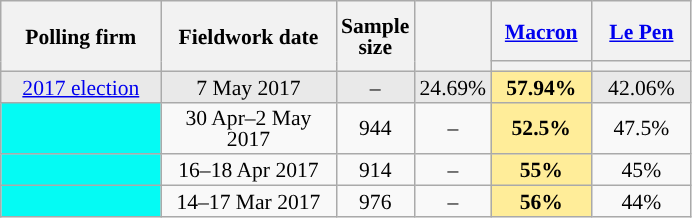<table class="wikitable sortable" style="text-align:center;font-size:90%;line-height:14px;">
<tr style="height:40px;">
<th style="width:100px;" rowspan="2">Polling firm</th>
<th style="width:110px;" rowspan="2">Fieldwork date</th>
<th style="width:35px;" rowspan="2">Sample<br>size</th>
<th style="width:30px;" rowspan="2"></th>
<th class="unsortable" style="width:60px;"><a href='#'>Macron</a><br></th>
<th class="unsortable" style="width:60px;"><a href='#'>Le Pen</a><br></th>
</tr>
<tr>
<th style="background:"></th>
<th style="background:"></th>
</tr>
<tr style="background:#E9E9E9;">
<td><a href='#'>2017 election</a></td>
<td data-sort-value="2017-05-07">7 May 2017</td>
<td>–</td>
<td>24.69%</td>
<td style="background:#FFED99;"><strong>57.94%</strong></td>
<td>42.06%</td>
</tr>
<tr>
<td style="background:#04FBF4;"></td>
<td data-sort-value="2017-05-02">30 Apr–2 May 2017</td>
<td>944</td>
<td>–</td>
<td style="background:#FFED99;"><strong>52.5%</strong></td>
<td>47.5%</td>
</tr>
<tr>
<td style="background:#04FBF4;"></td>
<td data-sort-value="2017-04-18">16–18 Apr 2017</td>
<td>914</td>
<td>–</td>
<td style="background:#FFED99;"><strong>55%</strong></td>
<td>45%</td>
</tr>
<tr>
<td style="background:#04FBF4;"></td>
<td data-sort-value="2017-03-17">14–17 Mar 2017</td>
<td>976</td>
<td>–</td>
<td style="background:#FFED99;"><strong>56%</strong></td>
<td>44%</td>
</tr>
</table>
